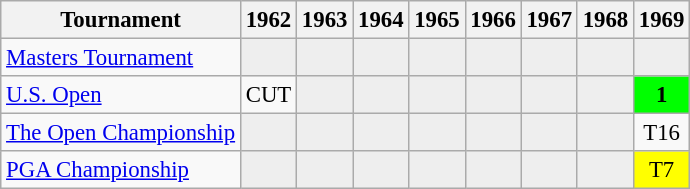<table class="wikitable" style="font-size:95%;text-align:center;">
<tr>
<th>Tournament</th>
<th>1962</th>
<th>1963</th>
<th>1964</th>
<th>1965</th>
<th>1966</th>
<th>1967</th>
<th>1968</th>
<th>1969</th>
</tr>
<tr>
<td align=left><a href='#'>Masters Tournament</a></td>
<td style="background:#eeeeee;"></td>
<td style="background:#eeeeee;"></td>
<td style="background:#eeeeee;"></td>
<td style="background:#eeeeee;"></td>
<td style="background:#eeeeee;"></td>
<td style="background:#eeeeee;"></td>
<td style="background:#eeeeee;"></td>
<td style="background:#eeeeee;"></td>
</tr>
<tr>
<td align=left><a href='#'>U.S. Open</a></td>
<td>CUT</td>
<td style="background:#eeeeee;"></td>
<td style="background:#eeeeee;"></td>
<td style="background:#eeeeee;"></td>
<td style="background:#eeeeee;"></td>
<td style="background:#eeeeee;"></td>
<td style="background:#eeeeee;"></td>
<td style="background:lime;"><strong>1</strong></td>
</tr>
<tr>
<td align=left><a href='#'>The Open Championship</a></td>
<td style="background:#eeeeee;"></td>
<td style="background:#eeeeee;"></td>
<td style="background:#eeeeee;"></td>
<td style="background:#eeeeee;"></td>
<td style="background:#eeeeee;"></td>
<td style="background:#eeeeee;"></td>
<td style="background:#eeeeee;"></td>
<td>T16</td>
</tr>
<tr>
<td align=left><a href='#'>PGA Championship</a></td>
<td style="background:#eeeeee;"></td>
<td style="background:#eeeeee;"></td>
<td style="background:#eeeeee;"></td>
<td style="background:#eeeeee;"></td>
<td style="background:#eeeeee;"></td>
<td style="background:#eeeeee;"></td>
<td style="background:#eeeeee;"></td>
<td style="background:yellow;">T7</td>
</tr>
</table>
